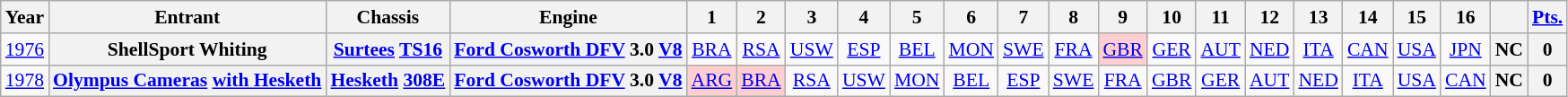<table class="wikitable" style="text-align:center; font-size:90%">
<tr>
<th>Year</th>
<th>Entrant</th>
<th>Chassis</th>
<th>Engine</th>
<th>1</th>
<th>2</th>
<th>3</th>
<th>4</th>
<th>5</th>
<th>6</th>
<th>7</th>
<th>8</th>
<th>9</th>
<th>10</th>
<th>11</th>
<th>12</th>
<th>13</th>
<th>14</th>
<th>15</th>
<th>16</th>
<th></th>
<th><a href='#'>Pts.</a></th>
</tr>
<tr>
<td><a href='#'>1976</a></td>
<th>ShellSport Whiting</th>
<th><a href='#'>Surtees</a> <a href='#'>TS16</a></th>
<th><a href='#'>Ford Cosworth DFV</a> 3.0 <a href='#'>V8</a></th>
<td><a href='#'>BRA</a></td>
<td><a href='#'>RSA</a></td>
<td><a href='#'>USW</a></td>
<td><a href='#'>ESP</a></td>
<td><a href='#'>BEL</a></td>
<td><a href='#'>MON</a></td>
<td><a href='#'>SWE</a></td>
<td><a href='#'>FRA</a></td>
<td style="background:#FFCFCF;"><a href='#'>GBR</a><br></td>
<td><a href='#'>GER</a></td>
<td><a href='#'>AUT</a></td>
<td><a href='#'>NED</a></td>
<td><a href='#'>ITA</a></td>
<td><a href='#'>CAN</a></td>
<td><a href='#'>USA</a></td>
<td><a href='#'>JPN</a></td>
<th>NC</th>
<th>0</th>
</tr>
<tr>
<td><a href='#'>1978</a></td>
<th><a href='#'>Olympus Cameras</a> <a href='#'>with Hesketh</a></th>
<th><a href='#'>Hesketh</a> <a href='#'>308E</a></th>
<th><a href='#'>Ford Cosworth DFV</a> 3.0 <a href='#'>V8</a></th>
<td style="background:#FFCFCF;"><a href='#'>ARG</a><br></td>
<td style="background:#FFCFCF;"><a href='#'>BRA</a><br></td>
<td><a href='#'>RSA</a></td>
<td><a href='#'>USW</a></td>
<td><a href='#'>MON</a></td>
<td><a href='#'>BEL</a></td>
<td><a href='#'>ESP</a></td>
<td><a href='#'>SWE</a></td>
<td><a href='#'>FRA</a></td>
<td><a href='#'>GBR</a></td>
<td><a href='#'>GER</a></td>
<td><a href='#'>AUT</a></td>
<td><a href='#'>NED</a></td>
<td><a href='#'>ITA</a></td>
<td><a href='#'>USA</a></td>
<td><a href='#'>CAN</a></td>
<th>NC</th>
<th>0</th>
</tr>
</table>
